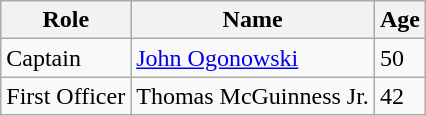<table class="wikitable">
<tr>
<th>Role</th>
<th>Name</th>
<th>Age</th>
</tr>
<tr>
<td>Captain</td>
<td><a href='#'>John Ogonowski</a></td>
<td>50</td>
</tr>
<tr>
<td>First Officer</td>
<td>Thomas McGuinness Jr.</td>
<td>42</td>
</tr>
</table>
